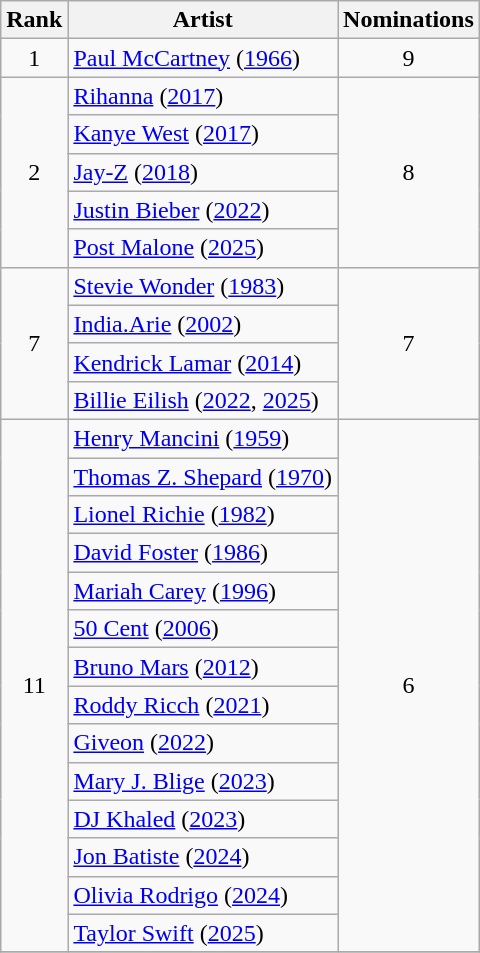<table class="wikitable" style="text-align: center; cellpadding: 2;">
<tr>
<th>Rank</th>
<th>Artist</th>
<th>Nominations</th>
</tr>
<tr>
<td rowspan=1>1</td>
<td style="text-align: left;"><a href='#'>Paul McCartney</a> (<a href='#'>1966</a>)</td>
<td rowspan="1">9</td>
</tr>
<tr>
<td rowspan=5>2</td>
<td style="text-align: left;"><a href='#'>Rihanna</a> (<a href='#'>2017</a>)</td>
<td rowspan=5>8</td>
</tr>
<tr>
<td style="text-align: left;"><a href='#'>Kanye West</a> (<a href='#'>2017</a>)</td>
</tr>
<tr>
<td style="text-align: left;"><a href='#'>Jay-Z</a> (<a href='#'>2018</a>)</td>
</tr>
<tr>
<td style="text-align: left;"><a href='#'>Justin Bieber</a> (<a href='#'>2022</a>)</td>
</tr>
<tr>
<td style="text-align: left;"><a href='#'>Post Malone</a> (<a href='#'>2025</a>)</td>
</tr>
<tr>
<td rowspan=4>7</td>
<td style="text-align: left;"><a href='#'>Stevie Wonder</a> (<a href='#'>1983</a>)</td>
<td rowspan=4>7</td>
</tr>
<tr>
<td style="text-align: left;"><a href='#'>India.Arie</a> (<a href='#'>2002</a>)</td>
</tr>
<tr>
<td style="text-align: left;"><a href='#'>Kendrick Lamar</a> (<a href='#'>2014</a>)</td>
</tr>
<tr>
<td style="text-align: left;"><a href='#'>Billie Eilish</a> (<a href='#'>2022</a>, <a href='#'>2025</a>)</td>
</tr>
<tr>
<td rowspan="14">11</td>
<td style="text-align: left;"><a href='#'>Henry Mancini</a> (<a href='#'>1959</a>)</td>
<td rowspan="14">6</td>
</tr>
<tr>
<td style="text-align: left;"><a href='#'>Thomas Z. Shepard</a> (<a href='#'>1970</a>)</td>
</tr>
<tr>
<td style="text-align: left;"><a href='#'>Lionel Richie</a> (<a href='#'>1982</a>)</td>
</tr>
<tr>
<td style="text-align: left;"><a href='#'>David Foster</a> (<a href='#'>1986</a>)</td>
</tr>
<tr>
<td style="text-align: left;"><a href='#'>Mariah Carey</a> (<a href='#'>1996</a>)</td>
</tr>
<tr>
<td style="text-align: left;"><a href='#'>50 Cent</a> (<a href='#'>2006</a>)</td>
</tr>
<tr>
<td style="text-align: left;"><a href='#'>Bruno Mars</a> (<a href='#'>2012</a>)</td>
</tr>
<tr>
<td style="text-align: left;"><a href='#'>Roddy Ricch</a> (<a href='#'>2021</a>)</td>
</tr>
<tr>
<td style="text-align: left;"><a href='#'>Giveon</a> (<a href='#'>2022</a>)</td>
</tr>
<tr>
<td style="text-align: left;"><a href='#'>Mary J. Blige</a> (<a href='#'>2023</a>)</td>
</tr>
<tr>
<td style="text-align: left;"><a href='#'>DJ Khaled</a> (<a href='#'>2023</a>)</td>
</tr>
<tr>
<td style="text-align: left;"><a href='#'>Jon Batiste</a> (<a href='#'>2024</a>)</td>
</tr>
<tr>
<td style="text-align: left;"><a href='#'>Olivia Rodrigo</a> (<a href='#'>2024</a>)</td>
</tr>
<tr>
<td style="text-align: left;"><a href='#'>Taylor Swift</a> (<a href='#'>2025</a>)</td>
</tr>
<tr>
</tr>
</table>
